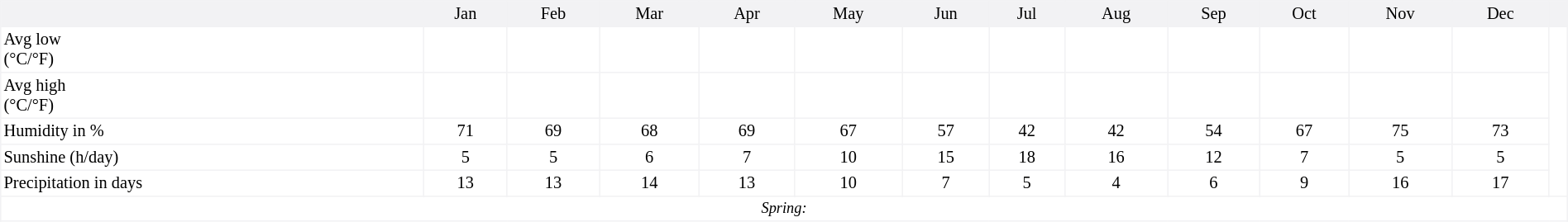<table border="1" cellpadding="2" width="100%" style="border-collapse:collapse; border-color:#f2f2f4; margin-top:5px; margin-bottom:5px; font-size:85%; text-align:center;">
<tr bgcolor="#f2f2f4">
<td></td>
<td>Jan</td>
<td>Feb</td>
<td>Mar</td>
<td>Apr</td>
<td>May</td>
<td>Jun</td>
<td>Jul</td>
<td>Aug</td>
<td>Sep</td>
<td>Oct</td>
<td>Nov</td>
<td>Dec</td>
<td></td>
</tr>
<tr>
<td align="left">Avg low<br> (°C/°F)</td>
<td></td>
<td></td>
<td></td>
<td></td>
<td></td>
<td></td>
<td></td>
<td></td>
<td></td>
<td></td>
<td></td>
<td></td>
</tr>
<tr>
<td align="left">Avg high<br> (°C/°F)</td>
<td></td>
<td></td>
<td></td>
<td></td>
<td></td>
<td></td>
<td></td>
<td></td>
<td></td>
<td></td>
<td></td>
<td></td>
</tr>
<tr>
<td align="left">Humidity in %</td>
<td>71</td>
<td>69</td>
<td>68</td>
<td>69</td>
<td>67</td>
<td>57</td>
<td>42</td>
<td>42</td>
<td>54</td>
<td>67</td>
<td>75</td>
<td>73</td>
</tr>
<tr>
<td align="left">Sunshine (h/day)</td>
<td>5</td>
<td>5</td>
<td>6</td>
<td>7</td>
<td>10</td>
<td>15</td>
<td>18</td>
<td>16</td>
<td>12</td>
<td>7</td>
<td>5</td>
<td>5</td>
</tr>
<tr>
<td align="left">Precipitation in days</td>
<td>13</td>
<td>13</td>
<td>14</td>
<td>13</td>
<td>10</td>
<td>7</td>
<td>5</td>
<td>4</td>
<td>6</td>
<td>9</td>
<td>16</td>
<td>17</td>
</tr>
<tr>
<td colspan="20" style="text-align:center;font-size:90%;"><em>Spring: </em></td>
</tr>
</table>
